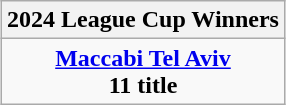<table class=wikitable style="text-align:center; margin:auto">
<tr>
<th>2024 League Cup Winners</th>
</tr>
<tr>
<td><strong><a href='#'>Maccabi Tel Aviv</a></strong> <br> <strong>11 title</strong></td>
</tr>
</table>
